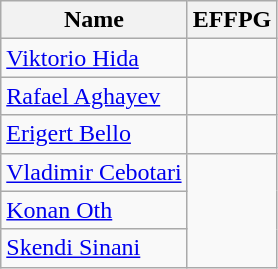<table class=wikitable>
<tr>
<th>Name</th>
<th>EFFPG</th>
</tr>
<tr>
<td> <a href='#'>Viktorio Hida</a></td>
<td></td>
</tr>
<tr>
<td> <a href='#'>Rafael Aghayev</a></td>
<td></td>
</tr>
<tr>
<td> <a href='#'>Erigert Bello</a></td>
<td></td>
</tr>
<tr>
<td> <a href='#'>Vladimir Cebotari</a></td>
<td rowspan=3></td>
</tr>
<tr>
<td> <a href='#'>Konan Oth</a></td>
</tr>
<tr>
<td> <a href='#'>Skendi Sinani</a></td>
</tr>
</table>
